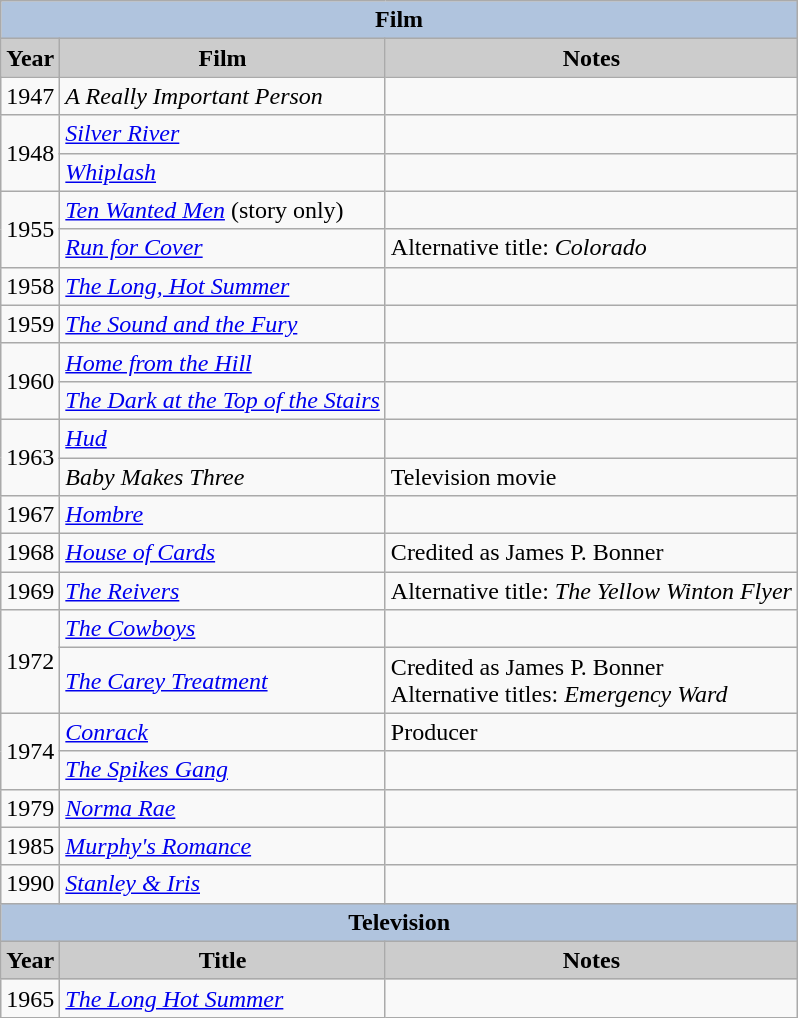<table class="wikitable" background: #f9f9f9;>
<tr align="center">
<th colspan=4 style="background:#B0C4DE;">Film</th>
</tr>
<tr align="center">
<th style="background: #CCCCCC;">Year</th>
<th style="background: #CCCCCC;">Film</th>
<th style="background: #CCCCCC;">Notes</th>
</tr>
<tr>
<td>1947</td>
<td><em>A Really Important Person</em></td>
<td></td>
</tr>
<tr>
<td rowspan=2>1948</td>
<td><em><a href='#'>Silver River</a></em></td>
<td></td>
</tr>
<tr>
<td><em><a href='#'>Whiplash</a></em></td>
<td></td>
</tr>
<tr>
<td rowspan=2>1955</td>
<td><em><a href='#'>Ten Wanted Men</a></em> (story only)</td>
<td></td>
</tr>
<tr>
<td><em><a href='#'>Run for Cover</a></em></td>
<td>Alternative title: <em>Colorado</em></td>
</tr>
<tr>
<td>1958</td>
<td><em><a href='#'>The Long, Hot Summer</a></em></td>
<td></td>
</tr>
<tr>
<td>1959</td>
<td><em><a href='#'>The Sound and the Fury</a></em></td>
<td></td>
</tr>
<tr>
<td rowspan=2>1960</td>
<td><em><a href='#'>Home from the Hill</a></em></td>
<td></td>
</tr>
<tr>
<td><em><a href='#'>The Dark at the Top of the Stairs</a></em></td>
<td></td>
</tr>
<tr>
<td rowspan=2>1963</td>
<td><em><a href='#'>Hud</a></em></td>
<td></td>
</tr>
<tr>
<td><em>Baby Makes Three</em></td>
<td>Television movie</td>
</tr>
<tr>
<td>1967</td>
<td><em><a href='#'>Hombre</a></em></td>
<td></td>
</tr>
<tr>
<td>1968</td>
<td><em><a href='#'>House of Cards</a></em></td>
<td>Credited as James P. Bonner</td>
</tr>
<tr>
<td>1969</td>
<td><em><a href='#'>The Reivers</a></em></td>
<td>Alternative title: <em>The Yellow Winton Flyer</em></td>
</tr>
<tr>
<td rowspan=2>1972</td>
<td><em><a href='#'>The Cowboys</a></em></td>
<td></td>
</tr>
<tr>
<td><em><a href='#'>The Carey Treatment</a></em></td>
<td>Credited as James P. Bonner<br>Alternative titles: <em>Emergency Ward</em></td>
</tr>
<tr>
<td rowspan=2>1974</td>
<td><em><a href='#'>Conrack</a></em></td>
<td>Producer</td>
</tr>
<tr>
<td><em><a href='#'>The Spikes Gang</a></em></td>
<td></td>
</tr>
<tr>
<td>1979</td>
<td><em><a href='#'>Norma Rae</a></em></td>
<td></td>
</tr>
<tr>
<td>1985</td>
<td><em><a href='#'>Murphy's Romance</a></em></td>
<td></td>
</tr>
<tr>
<td>1990</td>
<td><em><a href='#'>Stanley & Iris</a></em></td>
<td></td>
</tr>
<tr align="center">
<th colspan=4 style="background:#B0C4DE;">Television</th>
</tr>
<tr align="center">
<th style="background: #CCCCCC;">Year</th>
<th style="background: #CCCCCC;">Title</th>
<th style="background: #CCCCCC;">Notes</th>
</tr>
<tr>
<td>1965</td>
<td><em><a href='#'>The Long Hot Summer</a></em></td>
<td></td>
</tr>
</table>
